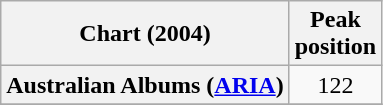<table class="wikitable sortable plainrowheaders" style="text-align:center">
<tr>
<th scope="col">Chart (2004)</th>
<th scope="col">Peak<br>position</th>
</tr>
<tr>
<th scope="row">Australian Albums (<a href='#'>ARIA</a>)</th>
<td>122</td>
</tr>
<tr>
</tr>
</table>
